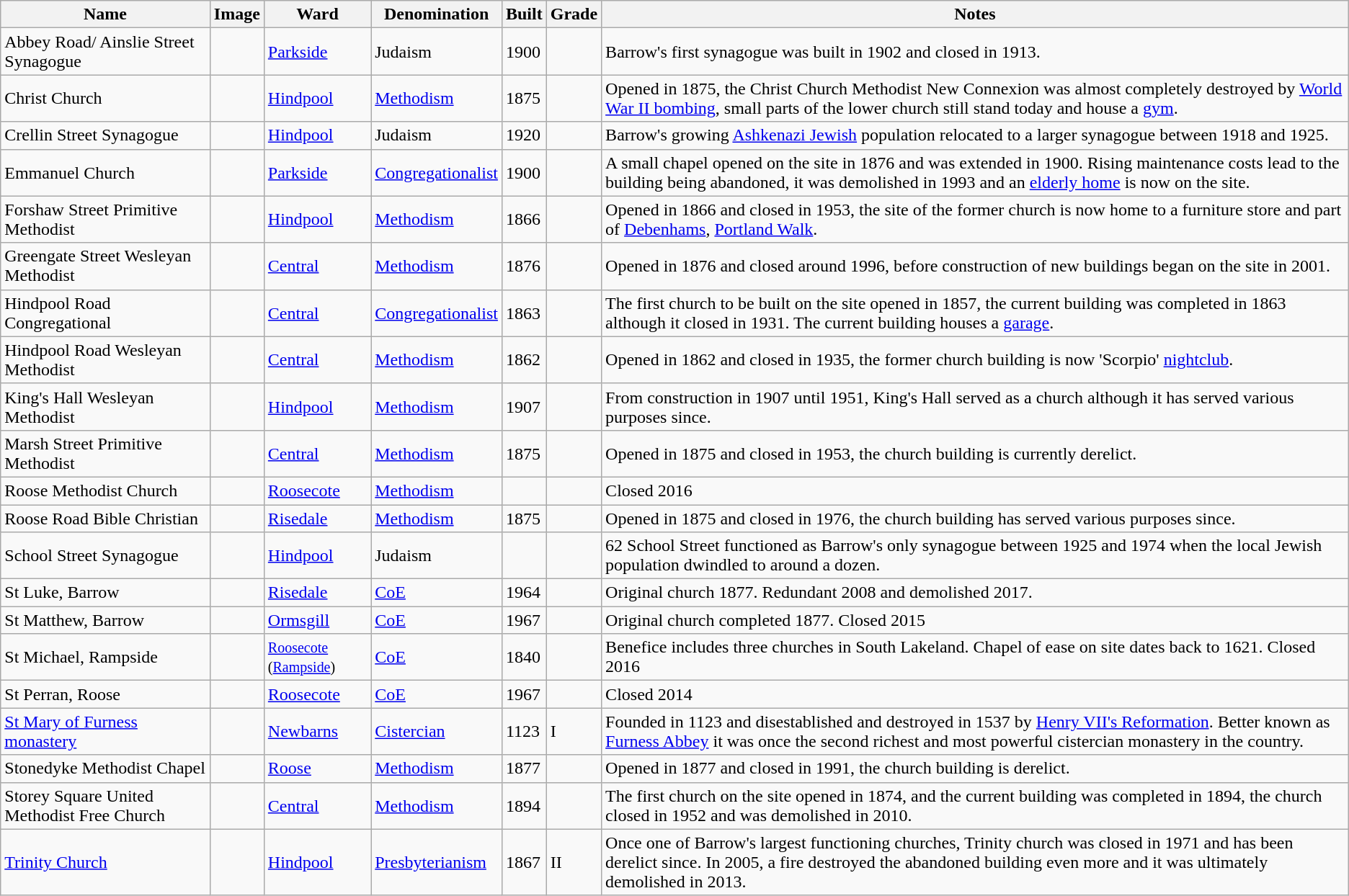<table class="wikitable sortable">
<tr>
<th>Name</th>
<th>Image</th>
<th>Ward</th>
<th>Denomination</th>
<th>Built</th>
<th>Grade</th>
<th>Notes</th>
</tr>
<tr>
<td>Abbey Road/ Ainslie Street Synagogue</td>
<td></td>
<td><a href='#'>Parkside</a></td>
<td>Judaism</td>
<td>1900</td>
<td></td>
<td>Barrow's first synagogue was built in 1902 and closed in 1913.</td>
</tr>
<tr>
<td>Christ Church</td>
<td></td>
<td><a href='#'>Hindpool</a></td>
<td><a href='#'>Methodism</a></td>
<td>1875</td>
<td></td>
<td>Opened in 1875, the Christ Church Methodist New Connexion was almost completely destroyed by <a href='#'>World War II bombing</a>, small parts of the lower church still stand today and house a <a href='#'>gym</a>.</td>
</tr>
<tr>
<td>Crellin Street Synagogue</td>
<td></td>
<td><a href='#'>Hindpool</a></td>
<td>Judaism</td>
<td>1920</td>
<td></td>
<td>Barrow's growing <a href='#'>Ashkenazi Jewish</a> population relocated to a larger synagogue between 1918 and 1925.</td>
</tr>
<tr>
<td>Emmanuel Church</td>
<td></td>
<td><a href='#'>Parkside</a></td>
<td><a href='#'>Congregationalist</a></td>
<td>1900</td>
<td></td>
<td>A small chapel opened on the site in 1876 and was extended in 1900. Rising maintenance costs lead to the building being abandoned, it was demolished in 1993 and an <a href='#'>elderly home</a> is now on the site.</td>
</tr>
<tr>
<td>Forshaw Street Primitive Methodist</td>
<td></td>
<td><a href='#'>Hindpool</a></td>
<td><a href='#'>Methodism</a></td>
<td>1866</td>
<td></td>
<td>Opened in 1866 and closed in 1953, the site of the former church is now home to a furniture store and part of <a href='#'>Debenhams</a>, <a href='#'>Portland Walk</a>.</td>
</tr>
<tr>
<td>Greengate Street Wesleyan Methodist</td>
<td></td>
<td><a href='#'>Central</a></td>
<td><a href='#'>Methodism</a></td>
<td>1876</td>
<td></td>
<td>Opened in 1876 and closed around 1996, before construction of new buildings began on the site in 2001.</td>
</tr>
<tr>
<td>Hindpool Road Congregational</td>
<td></td>
<td><a href='#'>Central</a></td>
<td><a href='#'>Congregationalist</a></td>
<td>1863</td>
<td></td>
<td>The first church to be built on the site opened in 1857, the current building was completed in 1863 although it closed in 1931. The current building houses a <a href='#'>garage</a>.</td>
</tr>
<tr>
<td>Hindpool Road Wesleyan Methodist</td>
<td></td>
<td><a href='#'>Central</a></td>
<td><a href='#'>Methodism</a></td>
<td>1862</td>
<td></td>
<td>Opened in 1862 and closed in 1935, the former church building is now 'Scorpio' <a href='#'>nightclub</a>.</td>
</tr>
<tr>
<td>King's Hall Wesleyan Methodist</td>
<td></td>
<td><a href='#'>Hindpool</a></td>
<td><a href='#'>Methodism</a></td>
<td>1907</td>
<td></td>
<td>From construction in 1907 until 1951, King's Hall served as a church although it has served various purposes since.</td>
</tr>
<tr>
<td>Marsh Street Primitive Methodist</td>
<td></td>
<td><a href='#'>Central</a></td>
<td><a href='#'>Methodism</a></td>
<td>1875</td>
<td></td>
<td>Opened in 1875 and closed in 1953, the church building is currently derelict.</td>
</tr>
<tr>
<td>Roose Methodist Church</td>
<td></td>
<td><a href='#'>Roosecote</a></td>
<td><a href='#'>Methodism</a></td>
<td></td>
<td></td>
<td>Closed 2016</td>
</tr>
<tr>
<td>Roose Road Bible Christian</td>
<td></td>
<td><a href='#'>Risedale</a></td>
<td><a href='#'>Methodism</a></td>
<td>1875</td>
<td></td>
<td>Opened in 1875 and closed in 1976, the church building has served various purposes since.</td>
</tr>
<tr>
<td>School Street Synagogue</td>
<td></td>
<td><a href='#'>Hindpool</a></td>
<td>Judaism</td>
<td></td>
<td></td>
<td>62 School Street functioned as Barrow's only synagogue between 1925 and 1974 when the local Jewish population dwindled to around a dozen.</td>
</tr>
<tr>
<td>St Luke, Barrow</td>
<td><em></em></td>
<td><a href='#'>Risedale</a></td>
<td><a href='#'>CoE</a></td>
<td>1964</td>
<td></td>
<td>Original church 1877. Redundant 2008 and demolished 2017.</td>
</tr>
<tr>
<td>St Matthew, Barrow</td>
<td></td>
<td><a href='#'>Ormsgill</a></td>
<td><a href='#'>CoE</a></td>
<td>1967</td>
<td></td>
<td>Original church completed 1877. Closed 2015</td>
</tr>
<tr>
<td>St Michael, Rampside</td>
<td></td>
<td><small><a href='#'>Roosecote</a> (<a href='#'>Rampside</a>)</small></td>
<td><a href='#'>CoE</a></td>
<td>1840</td>
<td></td>
<td>Benefice includes three churches in South Lakeland. Chapel of ease on site dates back to 1621. Closed 2016</td>
</tr>
<tr>
<td>St Perran, Roose</td>
<td></td>
<td><a href='#'>Roosecote</a></td>
<td><a href='#'>CoE</a></td>
<td>1967</td>
<td></td>
<td>Closed 2014</td>
</tr>
<tr>
<td><a href='#'>St Mary of Furness monastery</a></td>
<td><br><br></td>
<td><a href='#'>Newbarns</a></td>
<td><a href='#'>Cistercian</a></td>
<td>1123</td>
<td>I</td>
<td>Founded in 1123 and disestablished and destroyed in 1537 by <a href='#'>Henry VII's Reformation</a>. Better known as <a href='#'>Furness Abbey</a> it was once the second richest and most powerful cistercian monastery in the country.</td>
</tr>
<tr>
<td>Stonedyke Methodist Chapel</td>
<td></td>
<td><a href='#'>Roose</a></td>
<td><a href='#'>Methodism</a></td>
<td>1877</td>
<td></td>
<td>Opened in 1877 and closed in 1991, the church building is derelict.</td>
</tr>
<tr>
<td>Storey Square United Methodist Free Church</td>
<td></td>
<td><a href='#'>Central</a></td>
<td><a href='#'>Methodism</a></td>
<td>1894</td>
<td></td>
<td>The first church on the site opened in 1874, and the current building was completed in 1894, the church closed in 1952 and was demolished in 2010.</td>
</tr>
<tr>
<td><a href='#'>Trinity Church</a></td>
<td></td>
<td><a href='#'>Hindpool</a></td>
<td><a href='#'>Presbyterianism</a></td>
<td>1867</td>
<td>II</td>
<td>Once one of Barrow's largest functioning churches, Trinity church was closed in 1971 and has been derelict since. In 2005, a fire destroyed the abandoned building even more and it was ultimately demolished in 2013.</td>
</tr>
</table>
